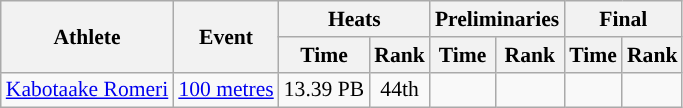<table class=wikitable style="font-size:90%;">
<tr>
<th rowspan=2>Athlete</th>
<th rowspan=2>Event</th>
<th colspan=2>Heats</th>
<th colspan=2>Preliminaries</th>
<th colspan=2>Final</th>
</tr>
<tr>
<th>Time</th>
<th>Rank</th>
<th>Time</th>
<th>Rank</th>
<th>Time</th>
<th>Rank</th>
</tr>
<tr>
<td><a href='#'>Kabotaake Romeri</a></td>
<td><a href='#'>100 metres</a></td>
<td align="center">13.39 PB</td>
<td align="center">44th</td>
<td align="center"></td>
<td align="center"></td>
<td align="center"></td>
<td align="center"></td>
</tr>
</table>
